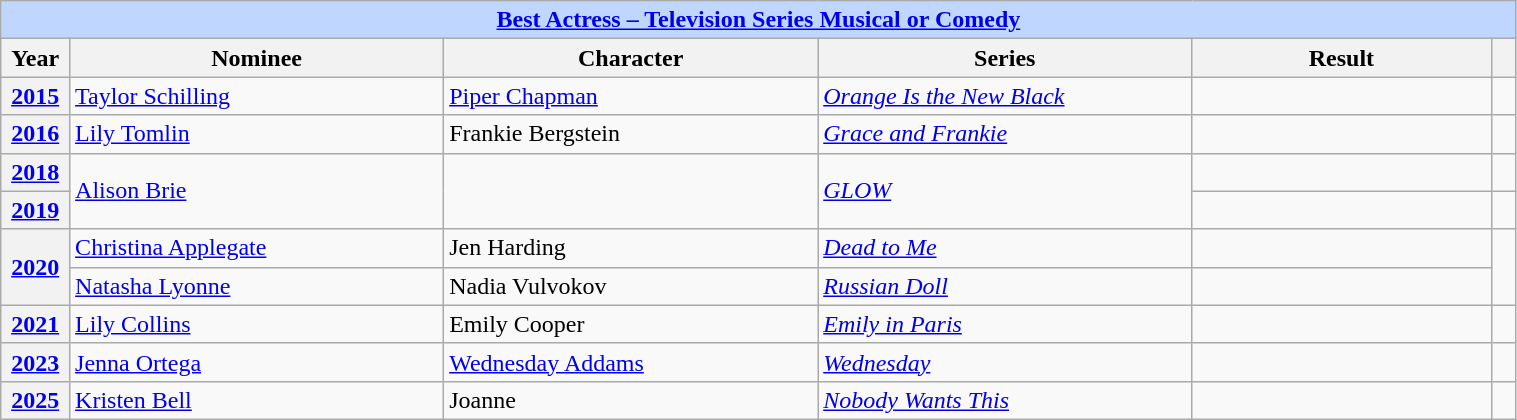<table class="wikitable plainrowheaders" style="width:80%;">
<tr style="background:#bfd7ff;">
<td colspan="6" style="text-align:center;"><strong><a href='#'>Best Actress – Television Series Musical or Comedy</a></strong></td>
</tr>
<tr style="background:#ebf5ff;">
<th style="width:1%;">Year</th>
<th style="width:15%;">Nominee</th>
<th style="width:15%;">Character</th>
<th style="width:15%;">Series</th>
<th style="width:12%;">Result</th>
<th style="width:1%;"></th>
</tr>
<tr>
<th scope=row style="text-align:center;"><a href='#'>2015</a></th>
<td><a href='#'>Taylor Schilling</a></td>
<td><a href='#'>Piper Chapman</a></td>
<td><em><a href='#'>Orange Is the New Black</a></em></td>
<td></td>
<td style="text-align:center;"></td>
</tr>
<tr>
<th scope=row style="text-align:center;"><a href='#'>2016</a></th>
<td><a href='#'>Lily Tomlin</a></td>
<td>Frankie Bergstein</td>
<td><em><a href='#'>Grace and Frankie</a></em></td>
<td></td>
<td style="text-align:center;"></td>
</tr>
<tr>
<th scope=row style="text-align:center;"><a href='#'>2018</a></th>
<td rowspan="2"><a href='#'>Alison Brie</a></td>
<td rowspan="2"></td>
<td rowspan="2"><em><a href='#'>GLOW</a></em></td>
<td></td>
<td style="text-align:center;"></td>
</tr>
<tr>
<th scope=row style="text-align:center;"><a href='#'>2019</a></th>
<td></td>
<td style="text-align:center;"></td>
</tr>
<tr>
<th scope=row rowspan="2" style="text-align:center;"><a href='#'>2020</a></th>
<td><a href='#'>Christina Applegate</a></td>
<td>Jen Harding</td>
<td><em><a href='#'>Dead to Me</a></em></td>
<td></td>
<td rowspan="2" style="text-align:center;"></td>
</tr>
<tr>
<td><a href='#'>Natasha Lyonne</a></td>
<td>Nadia Vulvokov</td>
<td><em><a href='#'>Russian Doll</a></em></td>
<td></td>
</tr>
<tr>
<th scope="row" style="text-align:center;"><a href='#'>2021</a></th>
<td><a href='#'>Lily Collins</a></td>
<td>Emily Cooper</td>
<td><em><a href='#'>Emily in Paris</a></em></td>
<td></td>
<td style="text-align:center;"></td>
</tr>
<tr>
<th scope="row" style="text-align:center;"><a href='#'>2023</a></th>
<td><a href='#'>Jenna Ortega</a></td>
<td><a href='#'>Wednesday Addams</a></td>
<td><em><a href='#'>Wednesday</a></em></td>
<td></td>
<td></td>
</tr>
<tr>
<th scope=row style="text-align:center;"><a href='#'>2025</a></th>
<td><a href='#'>Kristen Bell</a></td>
<td>Joanne</td>
<td><em><a href='#'>Nobody Wants This</a></em></td>
<td></td>
</tr>
</table>
